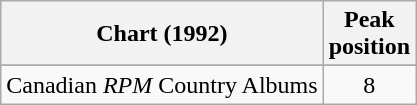<table class="wikitable">
<tr>
<th>Chart (1992)</th>
<th>Peak<br>position</th>
</tr>
<tr>
</tr>
<tr>
</tr>
<tr>
<td>Canadian <em>RPM</em> Country Albums</td>
<td align="center">8</td>
</tr>
</table>
